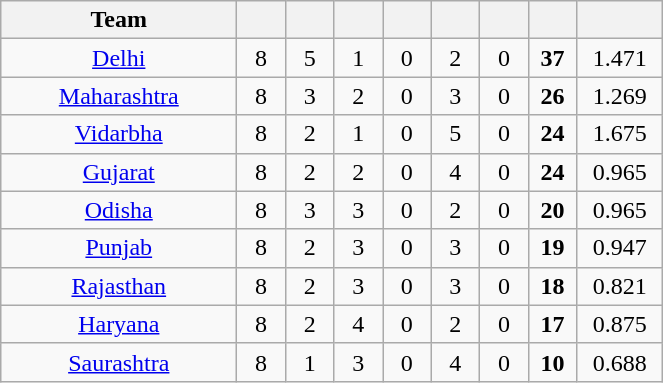<table class="wikitable" style="text-align: center">
<tr>
<th style="width:150px">Team</th>
<th style="width:25px"></th>
<th style="width:25px"></th>
<th style="width:25px"></th>
<th style="width:25px"></th>
<th style="width:25px"></th>
<th style="width:25px"></th>
<th style="width:25px"></th>
<th style="width:50px"></th>
</tr>
<tr -bgcolor="#ccffcc">
<td><a href='#'>Delhi</a></td>
<td>8</td>
<td>5</td>
<td>1</td>
<td>0</td>
<td>2</td>
<td>0</td>
<td><strong>37</strong></td>
<td>1.471</td>
</tr>
<tr -bgcolor="#ccffcc">
<td><a href='#'>Maharashtra</a></td>
<td>8</td>
<td>3</td>
<td>2</td>
<td>0</td>
<td>3</td>
<td>0</td>
<td><strong>26</strong></td>
<td>1.269</td>
</tr>
<tr -bgcolor="#ccffcc">
<td><a href='#'>Vidarbha</a></td>
<td>8</td>
<td>2</td>
<td>1</td>
<td>0</td>
<td>5</td>
<td>0</td>
<td><strong>24</strong></td>
<td>1.675</td>
</tr>
<tr>
<td><a href='#'>Gujarat</a></td>
<td>8</td>
<td>2</td>
<td>2</td>
<td>0</td>
<td>4</td>
<td>0</td>
<td><strong>24</strong></td>
<td>0.965</td>
</tr>
<tr>
<td><a href='#'>Odisha</a></td>
<td>8</td>
<td>3</td>
<td>3</td>
<td>0</td>
<td>2</td>
<td>0</td>
<td><strong>20</strong></td>
<td>0.965</td>
</tr>
<tr>
<td><a href='#'>Punjab</a></td>
<td>8</td>
<td>2</td>
<td>3</td>
<td>0</td>
<td>3</td>
<td>0</td>
<td><strong>19</strong></td>
<td>0.947</td>
</tr>
<tr>
<td><a href='#'>Rajasthan</a></td>
<td>8</td>
<td>2</td>
<td>3</td>
<td>0</td>
<td>3</td>
<td>0</td>
<td><strong>18</strong></td>
<td>0.821</td>
</tr>
<tr>
<td><a href='#'>Haryana</a></td>
<td>8</td>
<td>2</td>
<td>4</td>
<td>0</td>
<td>2</td>
<td>0</td>
<td><strong>17</strong></td>
<td>0.875</td>
</tr>
<tr -bgcolor="#ffcccc">
<td><a href='#'>Saurashtra</a></td>
<td>8</td>
<td>1</td>
<td>3</td>
<td>0</td>
<td>4</td>
<td>0</td>
<td><strong>10</strong></td>
<td>0.688</td>
</tr>
</table>
